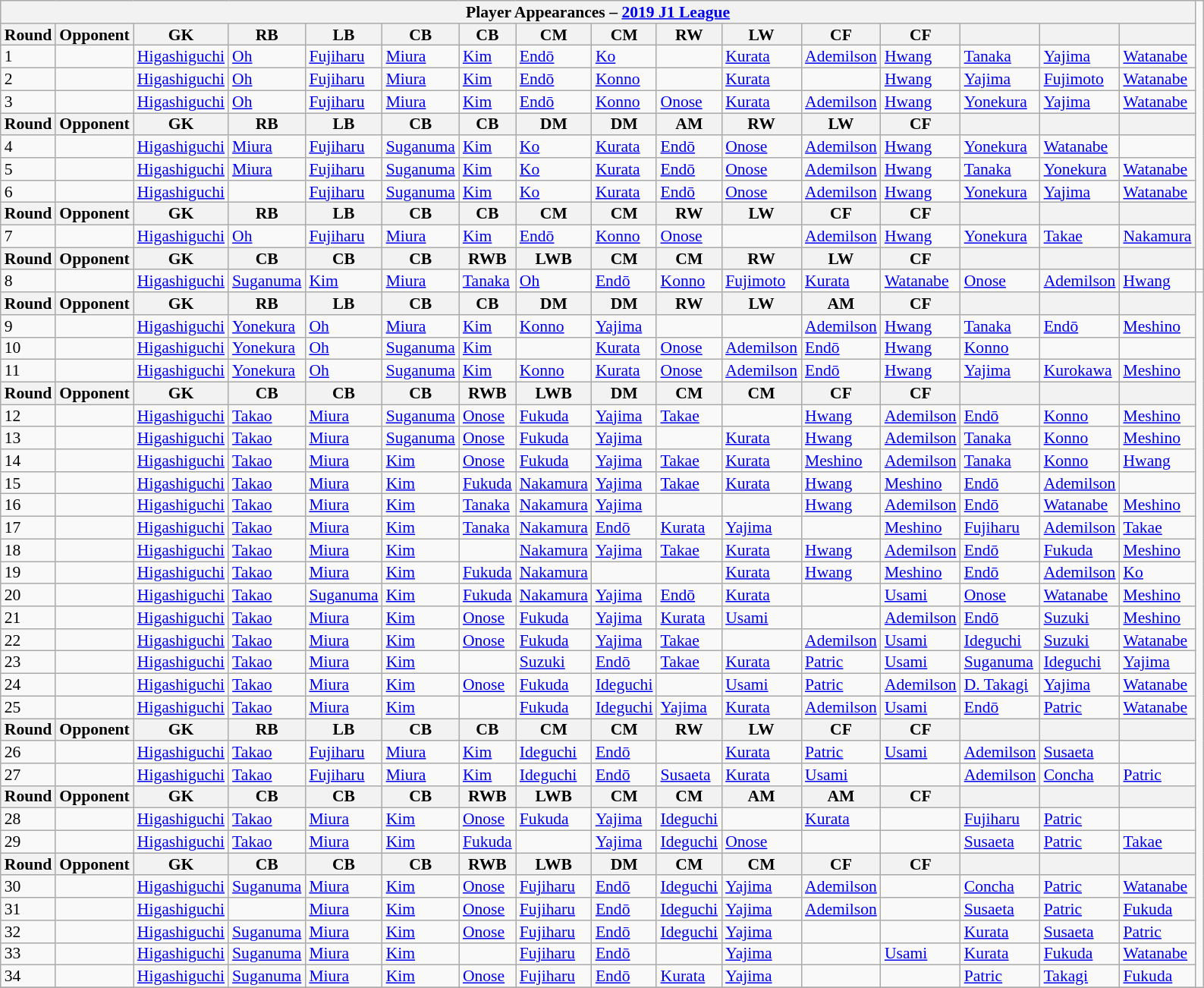<table class="wikitable"  style="text-align:left; line-height:90%; font-size:90%; width:60%;">
<tr>
<th colspan=16>Player Appearances – <a href='#'>2019 J1 League</a></th>
</tr>
<tr>
<th style="width:5%;">Round</th>
<th style="width:20%;">Opponent</th>
<th style="width:5%;">GK</th>
<th style="width:5%;">RB</th>
<th style="width:5%;">LB</th>
<th style="width:5%;">CB</th>
<th style="width:5%;">CB</th>
<th style="width:5%;">CM</th>
<th style="width:5%;">CM</th>
<th style="width:5%;">RW</th>
<th style="width:5%;">LW</th>
<th style="width:5%;">CF</th>
<th style="width:5%;">CF</th>
<th style="width:5%;"></th>
<th style="width:5%;"></th>
<th style="width:5%;"></th>
</tr>
<tr>
<td align=centre>1</td>
<td align=left></td>
<td><a href='#'>Higashiguchi</a></td>
<td><a href='#'>Oh</a></td>
<td><a href='#'>Fujiharu</a></td>
<td><a href='#'>Miura</a></td>
<td><a href='#'>Kim</a></td>
<td><a href='#'>Endō</a></td>
<td><a href='#'>Ko</a></td>
<td></td>
<td><a href='#'>Kurata</a></td>
<td><a href='#'>Ademilson</a></td>
<td><a href='#'>Hwang</a></td>
<td><a href='#'>Tanaka</a></td>
<td><a href='#'>Yajima</a></td>
<td><a href='#'>Watanabe</a></td>
</tr>
<tr>
<td align=centre>2</td>
<td align=left></td>
<td><a href='#'>Higashiguchi</a></td>
<td><a href='#'>Oh</a></td>
<td><a href='#'>Fujiharu</a></td>
<td><a href='#'>Miura</a></td>
<td><a href='#'>Kim</a></td>
<td><a href='#'>Endō</a></td>
<td><a href='#'>Konno</a></td>
<td></td>
<td><a href='#'>Kurata</a></td>
<td></td>
<td><a href='#'>Hwang</a></td>
<td><a href='#'>Yajima</a></td>
<td><a href='#'>Fujimoto</a></td>
<td><a href='#'>Watanabe</a></td>
</tr>
<tr>
<td align=centre>3</td>
<td align=left></td>
<td><a href='#'>Higashiguchi</a></td>
<td><a href='#'>Oh</a></td>
<td><a href='#'>Fujiharu</a></td>
<td><a href='#'>Miura</a></td>
<td><a href='#'>Kim</a></td>
<td><a href='#'>Endō</a></td>
<td><a href='#'>Konno</a></td>
<td><a href='#'>Onose</a></td>
<td><a href='#'>Kurata</a></td>
<td><a href='#'>Ademilson</a></td>
<td><a href='#'>Hwang</a></td>
<td><a href='#'>Yonekura</a></td>
<td><a href='#'>Yajima</a></td>
<td><a href='#'>Watanabe</a></td>
</tr>
<tr>
<th style="width:5%;">Round</th>
<th style="width:20%;">Opponent</th>
<th style="width:5%;">GK</th>
<th style="width:5%;">RB</th>
<th style="width:5%;">LB</th>
<th style="width:5%;">CB</th>
<th style="width:5%;">CB</th>
<th style="width:5%;">DM</th>
<th style="width:5%;">DM</th>
<th style="width:5%;">AM</th>
<th style="width:5%;">RW</th>
<th style="width:5%;">LW</th>
<th style="width:5%;">CF</th>
<th style="width:5%;"></th>
<th style="width:5%;"></th>
<th style="width:5%;"></th>
</tr>
<tr>
<td align=centre>4</td>
<td align=left></td>
<td><a href='#'>Higashiguchi</a></td>
<td><a href='#'>Miura</a></td>
<td><a href='#'>Fujiharu</a></td>
<td><a href='#'>Suganuma</a></td>
<td><a href='#'>Kim</a></td>
<td><a href='#'>Ko</a></td>
<td><a href='#'>Kurata</a></td>
<td><a href='#'>Endō</a></td>
<td><a href='#'>Onose</a></td>
<td><a href='#'>Ademilson</a></td>
<td><a href='#'>Hwang</a></td>
<td><a href='#'>Yonekura</a></td>
<td><a href='#'>Watanabe</a></td>
<td></td>
</tr>
<tr>
<td align=centre>5</td>
<td align=left></td>
<td><a href='#'>Higashiguchi</a></td>
<td><a href='#'>Miura</a></td>
<td><a href='#'>Fujiharu</a></td>
<td><a href='#'>Suganuma</a></td>
<td><a href='#'>Kim</a></td>
<td><a href='#'>Ko</a></td>
<td><a href='#'>Kurata</a></td>
<td><a href='#'>Endō</a></td>
<td><a href='#'>Onose</a></td>
<td><a href='#'>Ademilson</a></td>
<td><a href='#'>Hwang</a></td>
<td><a href='#'>Tanaka</a></td>
<td><a href='#'>Yonekura</a></td>
<td><a href='#'>Watanabe</a></td>
</tr>
<tr>
<td align=centre>6</td>
<td align=left></td>
<td><a href='#'>Higashiguchi</a></td>
<td></td>
<td><a href='#'>Fujiharu</a></td>
<td><a href='#'>Suganuma</a></td>
<td><a href='#'>Kim</a></td>
<td><a href='#'>Ko</a></td>
<td><a href='#'>Kurata</a></td>
<td><a href='#'>Endō</a></td>
<td><a href='#'>Onose</a></td>
<td><a href='#'>Ademilson</a></td>
<td><a href='#'>Hwang</a></td>
<td><a href='#'>Yonekura</a></td>
<td><a href='#'>Yajima</a></td>
<td><a href='#'>Watanabe</a></td>
</tr>
<tr>
<th style="width:5%;">Round</th>
<th style="width:20%;">Opponent</th>
<th style="width:5%;">GK</th>
<th style="width:5%;">RB</th>
<th style="width:5%;">LB</th>
<th style="width:5%;">CB</th>
<th style="width:5%;">CB</th>
<th style="width:5%;">CM</th>
<th style="width:5%;">CM</th>
<th style="width:5%;">RW</th>
<th style="width:5%;">LW</th>
<th style="width:5%;">CF</th>
<th style="width:5%;">CF</th>
<th style="width:5%;"></th>
<th style="width:5%;"></th>
<th style="width:5%;"></th>
</tr>
<tr>
<td align=centre>7</td>
<td align=left></td>
<td><a href='#'>Higashiguchi</a></td>
<td><a href='#'>Oh</a></td>
<td><a href='#'>Fujiharu</a></td>
<td><a href='#'>Miura</a></td>
<td><a href='#'>Kim</a></td>
<td><a href='#'>Endō</a></td>
<td><a href='#'>Konno</a></td>
<td><a href='#'>Onose</a></td>
<td></td>
<td><a href='#'>Ademilson</a></td>
<td><a href='#'>Hwang</a></td>
<td><a href='#'>Yonekura</a></td>
<td><a href='#'>Takae</a></td>
<td><a href='#'>Nakamura</a></td>
</tr>
<tr>
<th style="width:5%;">Round</th>
<th style="width:20%;">Opponent</th>
<th style="width:5%;">GK</th>
<th style="width:5%;">CB</th>
<th style="width:5%;">CB</th>
<th style="width:5%;">CB</th>
<th style="width:5%;">RWB</th>
<th style="width:5%;">LWB</th>
<th style="width:5%;">CM</th>
<th style="width:5%;">CM</th>
<th style="width:5%;">RW</th>
<th style="width:5%;">LW</th>
<th style="width:5%;">CF</th>
<th style="width:5%;"></th>
<th style="width:5%;"></th>
<th style="width:5%;"></th>
</tr>
<tr>
<td align=centre>8</td>
<td align=left></td>
<td><a href='#'>Higashiguchi</a></td>
<td><a href='#'>Suganuma</a></td>
<td><a href='#'>Kim</a></td>
<td><a href='#'>Miura</a></td>
<td><a href='#'>Tanaka</a></td>
<td><a href='#'>Oh</a></td>
<td><a href='#'>Endō</a></td>
<td><a href='#'>Konno</a></td>
<td><a href='#'>Fujimoto</a></td>
<td><a href='#'>Kurata</a></td>
<td><a href='#'>Watanabe</a></td>
<td><a href='#'>Onose</a></td>
<td><a href='#'>Ademilson</a></td>
<td><a href='#'>Hwang</a></td>
<td></td>
</tr>
<tr>
<th style="width:5%;">Round</th>
<th style="width:20%;">Opponent</th>
<th style="width:5%;">GK</th>
<th style="width:5%;">RB</th>
<th style="width:5%;">LB</th>
<th style="width:5%;">CB</th>
<th style="width:5%;">CB</th>
<th style="width:5%;">DM</th>
<th style="width:5%;">DM</th>
<th style="width:5%;">RW</th>
<th style="width:5%;">LW</th>
<th style="width:5%;">AM</th>
<th style="width:5%;">CF</th>
<th style="width:5%;"></th>
<th style="width:5%;"></th>
<th style="width:5%;"></th>
</tr>
<tr>
<td align=centre>9</td>
<td align=left></td>
<td><a href='#'>Higashiguchi</a></td>
<td><a href='#'>Yonekura</a></td>
<td><a href='#'>Oh</a></td>
<td><a href='#'>Miura</a></td>
<td><a href='#'>Kim</a></td>
<td><a href='#'>Konno</a></td>
<td><a href='#'>Yajima</a></td>
<td></td>
<td></td>
<td><a href='#'>Ademilson</a></td>
<td><a href='#'>Hwang</a></td>
<td><a href='#'>Tanaka</a></td>
<td><a href='#'>Endō</a></td>
<td><a href='#'>Meshino</a></td>
</tr>
<tr>
<td align=centre>10</td>
<td align=left></td>
<td><a href='#'>Higashiguchi</a></td>
<td><a href='#'>Yonekura</a></td>
<td><a href='#'>Oh</a></td>
<td><a href='#'>Suganuma</a></td>
<td><a href='#'>Kim</a></td>
<td></td>
<td><a href='#'>Kurata</a></td>
<td><a href='#'>Onose</a></td>
<td><a href='#'>Ademilson</a></td>
<td><a href='#'>Endō</a></td>
<td><a href='#'>Hwang</a></td>
<td><a href='#'>Konno</a></td>
<td></td>
<td></td>
</tr>
<tr>
<td align=centre>11</td>
<td align=left></td>
<td><a href='#'>Higashiguchi</a></td>
<td><a href='#'>Yonekura</a></td>
<td><a href='#'>Oh</a></td>
<td><a href='#'>Suganuma</a></td>
<td><a href='#'>Kim</a></td>
<td><a href='#'>Konno</a></td>
<td><a href='#'>Kurata</a></td>
<td><a href='#'>Onose</a></td>
<td><a href='#'>Ademilson</a></td>
<td><a href='#'>Endō</a></td>
<td><a href='#'>Hwang</a></td>
<td><a href='#'>Yajima</a></td>
<td><a href='#'>Kurokawa</a></td>
<td><a href='#'>Meshino</a></td>
</tr>
<tr>
<th style="width:5%;">Round</th>
<th style="width:20%;">Opponent</th>
<th style="width:5%;">GK</th>
<th style="width:5%;">CB</th>
<th style="width:5%;">CB</th>
<th style="width:5%;">CB</th>
<th style="width:5%;">RWB</th>
<th style="width:5%;">LWB</th>
<th style="width:5%;">DM</th>
<th style="width:5%;">CM</th>
<th style="width:5%;">CM</th>
<th style="width:5%;">CF</th>
<th style="width:5%;">CF</th>
<th style="width:5%;"></th>
<th style="width:5%;"></th>
<th style="width:5%;"></th>
</tr>
<tr>
<td align=centre>12</td>
<td align=left></td>
<td><a href='#'>Higashiguchi</a></td>
<td><a href='#'>Takao</a></td>
<td><a href='#'>Miura</a></td>
<td><a href='#'>Suganuma</a></td>
<td><a href='#'>Onose</a></td>
<td><a href='#'>Fukuda</a></td>
<td><a href='#'>Yajima</a></td>
<td><a href='#'>Takae</a></td>
<td></td>
<td><a href='#'>Hwang</a></td>
<td><a href='#'>Ademilson</a></td>
<td><a href='#'>Endō</a></td>
<td><a href='#'>Konno</a></td>
<td><a href='#'>Meshino</a></td>
</tr>
<tr>
<td align=centre>13</td>
<td align=left></td>
<td><a href='#'>Higashiguchi</a></td>
<td><a href='#'>Takao</a></td>
<td><a href='#'>Miura</a></td>
<td><a href='#'>Suganuma</a></td>
<td><a href='#'>Onose</a></td>
<td><a href='#'>Fukuda</a></td>
<td><a href='#'>Yajima</a></td>
<td></td>
<td><a href='#'>Kurata</a></td>
<td><a href='#'>Hwang</a></td>
<td><a href='#'>Ademilson</a></td>
<td><a href='#'>Tanaka</a></td>
<td><a href='#'>Konno</a></td>
<td><a href='#'>Meshino</a></td>
</tr>
<tr>
<td align=centre>14</td>
<td align=left></td>
<td><a href='#'>Higashiguchi</a></td>
<td><a href='#'>Takao</a></td>
<td><a href='#'>Miura</a></td>
<td><a href='#'>Kim</a></td>
<td><a href='#'>Onose</a></td>
<td><a href='#'>Fukuda</a></td>
<td><a href='#'>Yajima</a></td>
<td><a href='#'>Takae</a></td>
<td><a href='#'>Kurata</a></td>
<td><a href='#'>Meshino</a></td>
<td><a href='#'>Ademilson</a></td>
<td><a href='#'>Tanaka</a></td>
<td><a href='#'>Konno</a></td>
<td><a href='#'>Hwang</a></td>
</tr>
<tr>
<td align=centre>15</td>
<td align=left></td>
<td><a href='#'>Higashiguchi</a></td>
<td><a href='#'>Takao</a></td>
<td><a href='#'>Miura</a></td>
<td><a href='#'>Kim</a></td>
<td><a href='#'>Fukuda</a></td>
<td><a href='#'>Nakamura</a></td>
<td><a href='#'>Yajima</a></td>
<td><a href='#'>Takae</a></td>
<td><a href='#'>Kurata</a></td>
<td><a href='#'>Hwang</a></td>
<td><a href='#'>Meshino</a></td>
<td><a href='#'>Endō</a></td>
<td><a href='#'>Ademilson</a></td>
<td></td>
</tr>
<tr>
<td align=centre>16</td>
<td align=left></td>
<td><a href='#'>Higashiguchi</a></td>
<td><a href='#'>Takao</a></td>
<td><a href='#'>Miura</a></td>
<td><a href='#'>Kim</a></td>
<td><a href='#'>Tanaka</a></td>
<td><a href='#'>Nakamura</a></td>
<td><a href='#'>Yajima</a></td>
<td></td>
<td></td>
<td><a href='#'>Hwang</a></td>
<td><a href='#'>Ademilson</a></td>
<td><a href='#'>Endō</a></td>
<td><a href='#'>Watanabe</a></td>
<td><a href='#'>Meshino</a></td>
</tr>
<tr>
<td align=centre>17</td>
<td align=left></td>
<td><a href='#'>Higashiguchi</a></td>
<td><a href='#'>Takao</a></td>
<td><a href='#'>Miura</a></td>
<td><a href='#'>Kim</a></td>
<td><a href='#'>Tanaka</a></td>
<td><a href='#'>Nakamura</a></td>
<td><a href='#'>Endō</a></td>
<td><a href='#'>Kurata</a></td>
<td><a href='#'>Yajima</a></td>
<td></td>
<td><a href='#'>Meshino</a></td>
<td><a href='#'>Fujiharu</a></td>
<td><a href='#'>Ademilson</a></td>
<td><a href='#'>Takae</a></td>
</tr>
<tr>
<td align=centre>18</td>
<td align=left></td>
<td><a href='#'>Higashiguchi</a></td>
<td><a href='#'>Takao</a></td>
<td><a href='#'>Miura</a></td>
<td><a href='#'>Kim</a></td>
<td></td>
<td><a href='#'>Nakamura</a></td>
<td><a href='#'>Yajima</a></td>
<td><a href='#'>Takae</a></td>
<td><a href='#'>Kurata</a></td>
<td><a href='#'>Hwang</a></td>
<td><a href='#'>Ademilson</a></td>
<td><a href='#'>Endō</a></td>
<td><a href='#'>Fukuda</a></td>
<td><a href='#'>Meshino</a></td>
</tr>
<tr>
<td align=centre>19</td>
<td align=left></td>
<td><a href='#'>Higashiguchi</a></td>
<td><a href='#'>Takao</a></td>
<td><a href='#'>Miura</a></td>
<td><a href='#'>Kim</a></td>
<td><a href='#'>Fukuda</a></td>
<td><a href='#'>Nakamura</a></td>
<td></td>
<td></td>
<td><a href='#'>Kurata</a></td>
<td><a href='#'>Hwang</a></td>
<td><a href='#'>Meshino</a></td>
<td><a href='#'>Endō</a></td>
<td><a href='#'>Ademilson</a></td>
<td><a href='#'>Ko</a></td>
</tr>
<tr>
<td align=centre>20</td>
<td align=left></td>
<td><a href='#'>Higashiguchi</a></td>
<td><a href='#'>Takao</a></td>
<td><a href='#'>Suganuma</a></td>
<td><a href='#'>Kim</a></td>
<td><a href='#'>Fukuda</a></td>
<td><a href='#'>Nakamura</a></td>
<td><a href='#'>Yajima</a></td>
<td><a href='#'>Endō</a></td>
<td><a href='#'>Kurata</a></td>
<td></td>
<td><a href='#'>Usami</a></td>
<td><a href='#'>Onose</a></td>
<td><a href='#'>Watanabe</a></td>
<td><a href='#'>Meshino</a></td>
</tr>
<tr>
<td align=centre>21</td>
<td align=left></td>
<td><a href='#'>Higashiguchi</a></td>
<td><a href='#'>Takao</a></td>
<td><a href='#'>Miura</a></td>
<td><a href='#'>Kim</a></td>
<td><a href='#'>Onose</a></td>
<td><a href='#'>Fukuda</a></td>
<td><a href='#'>Yajima</a></td>
<td><a href='#'>Kurata</a></td>
<td><a href='#'>Usami</a></td>
<td></td>
<td><a href='#'>Ademilson</a></td>
<td><a href='#'>Endō</a></td>
<td><a href='#'>Suzuki</a></td>
<td><a href='#'>Meshino</a></td>
</tr>
<tr>
<td align=centre>22</td>
<td align=left></td>
<td><a href='#'>Higashiguchi</a></td>
<td><a href='#'>Takao</a></td>
<td><a href='#'>Miura</a></td>
<td><a href='#'>Kim</a></td>
<td><a href='#'>Onose</a></td>
<td><a href='#'>Fukuda</a></td>
<td><a href='#'>Yajima</a></td>
<td><a href='#'>Takae</a></td>
<td></td>
<td><a href='#'>Ademilson</a></td>
<td><a href='#'>Usami</a></td>
<td><a href='#'>Ideguchi</a></td>
<td><a href='#'>Suzuki</a></td>
<td><a href='#'>Watanabe</a></td>
</tr>
<tr>
<td align=centre>23</td>
<td align=left></td>
<td><a href='#'>Higashiguchi</a></td>
<td><a href='#'>Takao</a></td>
<td><a href='#'>Miura</a></td>
<td><a href='#'>Kim</a></td>
<td></td>
<td><a href='#'>Suzuki</a></td>
<td><a href='#'>Endō</a></td>
<td><a href='#'>Takae</a></td>
<td><a href='#'>Kurata</a></td>
<td><a href='#'>Patric</a></td>
<td><a href='#'>Usami</a></td>
<td><a href='#'>Suganuma</a></td>
<td><a href='#'>Ideguchi</a></td>
<td><a href='#'>Yajima</a></td>
</tr>
<tr>
<td align=centre>24</td>
<td align=left></td>
<td><a href='#'>Higashiguchi</a></td>
<td><a href='#'>Takao</a></td>
<td><a href='#'>Miura</a></td>
<td><a href='#'>Kim</a></td>
<td><a href='#'>Onose</a></td>
<td><a href='#'>Fukuda</a></td>
<td><a href='#'>Ideguchi</a></td>
<td></td>
<td><a href='#'>Usami</a></td>
<td><a href='#'>Patric</a></td>
<td><a href='#'>Ademilson</a></td>
<td><a href='#'>D. Takagi</a></td>
<td><a href='#'>Yajima</a></td>
<td><a href='#'>Watanabe</a></td>
</tr>
<tr>
<td align=centre>25</td>
<td align=left></td>
<td><a href='#'>Higashiguchi</a></td>
<td><a href='#'>Takao</a></td>
<td><a href='#'>Miura</a></td>
<td><a href='#'>Kim</a></td>
<td></td>
<td><a href='#'>Fukuda</a></td>
<td><a href='#'>Ideguchi</a></td>
<td><a href='#'>Yajima</a></td>
<td><a href='#'>Kurata</a></td>
<td><a href='#'>Ademilson</a></td>
<td><a href='#'>Usami</a></td>
<td><a href='#'>Endō</a></td>
<td><a href='#'>Patric</a></td>
<td><a href='#'>Watanabe</a></td>
</tr>
<tr>
<th style="width:5%;">Round</th>
<th style="width:20%;">Opponent</th>
<th style="width:5%;">GK</th>
<th style="width:5%;">RB</th>
<th style="width:5%;">LB</th>
<th style="width:5%;">CB</th>
<th style="width:5%;">CB</th>
<th style="width:5%;">CM</th>
<th style="width:5%;">CM</th>
<th style="width:5%;">RW</th>
<th style="width:5%;">LW</th>
<th style="width:5%;">CF</th>
<th style="width:5%;">CF</th>
<th style="width:5%;"></th>
<th style="width:5%;"></th>
<th style="width:5%;"></th>
</tr>
<tr>
<td align=centre>26</td>
<td align=left></td>
<td><a href='#'>Higashiguchi</a></td>
<td><a href='#'>Takao</a></td>
<td><a href='#'>Fujiharu</a></td>
<td><a href='#'>Miura</a></td>
<td><a href='#'>Kim</a></td>
<td><a href='#'>Ideguchi</a></td>
<td><a href='#'>Endō</a></td>
<td></td>
<td><a href='#'>Kurata</a></td>
<td><a href='#'>Patric</a></td>
<td><a href='#'>Usami</a></td>
<td><a href='#'>Ademilson</a></td>
<td><a href='#'>Susaeta</a></td>
<td></td>
</tr>
<tr>
<td align=centre>27</td>
<td align=left></td>
<td><a href='#'>Higashiguchi</a></td>
<td><a href='#'>Takao</a></td>
<td><a href='#'>Fujiharu</a></td>
<td><a href='#'>Miura</a></td>
<td><a href='#'>Kim</a></td>
<td><a href='#'>Ideguchi</a></td>
<td><a href='#'>Endō</a></td>
<td><a href='#'>Susaeta</a></td>
<td><a href='#'>Kurata</a></td>
<td><a href='#'>Usami</a></td>
<td></td>
<td><a href='#'>Ademilson</a></td>
<td><a href='#'>Concha</a></td>
<td><a href='#'>Patric</a></td>
</tr>
<tr>
<th style="width:5%;">Round</th>
<th style="width:20%;">Opponent</th>
<th style="width:5%;">GK</th>
<th style="width:5%;">CB</th>
<th style="width:5%;">CB</th>
<th style="width:5%;">CB</th>
<th style="width:5%;">RWB</th>
<th style="width:5%;">LWB</th>
<th style="width:5%;">CM</th>
<th style="width:5%;">CM</th>
<th style="width:5%;">AM</th>
<th style="width:5%;">AM</th>
<th style="width:5%;">CF</th>
<th style="width:5%;"></th>
<th style="width:5%;"></th>
<th style="width:5%;"></th>
</tr>
<tr>
<td align=centre>28</td>
<td align=left></td>
<td><a href='#'>Higashiguchi</a></td>
<td><a href='#'>Takao</a></td>
<td><a href='#'>Miura</a></td>
<td><a href='#'>Kim</a></td>
<td><a href='#'>Onose</a></td>
<td><a href='#'>Fukuda</a></td>
<td><a href='#'>Yajima</a></td>
<td><a href='#'>Ideguchi</a></td>
<td></td>
<td><a href='#'>Kurata</a></td>
<td></td>
<td><a href='#'>Fujiharu</a></td>
<td><a href='#'>Patric</a></td>
<td></td>
</tr>
<tr>
<td align=centre>29</td>
<td align=left></td>
<td><a href='#'>Higashiguchi</a></td>
<td><a href='#'>Takao</a></td>
<td><a href='#'>Miura</a></td>
<td><a href='#'>Kim</a></td>
<td><a href='#'>Fukuda</a></td>
<td></td>
<td><a href='#'>Yajima</a></td>
<td><a href='#'>Ideguchi</a></td>
<td><a href='#'>Onose</a></td>
<td></td>
<td></td>
<td><a href='#'>Susaeta</a></td>
<td><a href='#'>Patric</a></td>
<td><a href='#'>Takae</a></td>
</tr>
<tr>
<th style="width:5%;">Round</th>
<th style="width:20%;">Opponent</th>
<th style="width:5%;">GK</th>
<th style="width:5%;">CB</th>
<th style="width:5%;">CB</th>
<th style="width:5%;">CB</th>
<th style="width:5%;">RWB</th>
<th style="width:5%;">LWB</th>
<th style="width:5%;">DM</th>
<th style="width:5%;">CM</th>
<th style="width:5%;">CM</th>
<th style="width:5%;">CF</th>
<th style="width:5%;">CF</th>
<th style="width:5%;"></th>
<th style="width:5%;"></th>
<th style="width:5%;"></th>
</tr>
<tr>
<td align=centre>30</td>
<td align=left></td>
<td><a href='#'>Higashiguchi</a></td>
<td><a href='#'>Suganuma</a></td>
<td><a href='#'>Miura</a></td>
<td><a href='#'>Kim</a></td>
<td><a href='#'>Onose</a></td>
<td><a href='#'>Fujiharu</a></td>
<td><a href='#'>Endō</a></td>
<td><a href='#'>Ideguchi</a></td>
<td><a href='#'>Yajima</a></td>
<td><a href='#'>Ademilson</a></td>
<td></td>
<td><a href='#'>Concha</a></td>
<td><a href='#'>Patric</a></td>
<td><a href='#'>Watanabe</a></td>
</tr>
<tr>
<td align=centre>31</td>
<td align=left></td>
<td><a href='#'>Higashiguchi</a></td>
<td></td>
<td><a href='#'>Miura</a></td>
<td><a href='#'>Kim</a></td>
<td><a href='#'>Onose</a></td>
<td><a href='#'>Fujiharu</a></td>
<td><a href='#'>Endō</a></td>
<td><a href='#'>Ideguchi</a></td>
<td><a href='#'>Yajima</a></td>
<td><a href='#'>Ademilson</a></td>
<td></td>
<td><a href='#'>Susaeta</a></td>
<td><a href='#'>Patric</a></td>
<td><a href='#'>Fukuda</a></td>
</tr>
<tr>
<td align=centre>32</td>
<td align=left></td>
<td><a href='#'>Higashiguchi</a></td>
<td><a href='#'>Suganuma</a></td>
<td><a href='#'>Miura</a></td>
<td><a href='#'>Kim</a></td>
<td><a href='#'>Onose</a></td>
<td><a href='#'>Fujiharu</a></td>
<td><a href='#'>Endō</a></td>
<td><a href='#'>Ideguchi</a></td>
<td><a href='#'>Yajima</a></td>
<td></td>
<td></td>
<td><a href='#'>Kurata</a></td>
<td><a href='#'>Susaeta</a></td>
<td><a href='#'>Patric</a></td>
</tr>
<tr>
<td align=centre>33</td>
<td align=left></td>
<td><a href='#'>Higashiguchi</a></td>
<td><a href='#'>Suganuma</a></td>
<td><a href='#'>Miura</a></td>
<td><a href='#'>Kim</a></td>
<td></td>
<td><a href='#'>Fujiharu</a></td>
<td><a href='#'>Endō</a></td>
<td></td>
<td><a href='#'>Yajima</a></td>
<td></td>
<td><a href='#'>Usami</a></td>
<td><a href='#'>Kurata</a></td>
<td><a href='#'>Fukuda</a></td>
<td><a href='#'>Watanabe</a></td>
</tr>
<tr>
<td align=centre>34</td>
<td align=left></td>
<td><a href='#'>Higashiguchi</a></td>
<td><a href='#'>Suganuma</a></td>
<td><a href='#'>Miura</a></td>
<td><a href='#'>Kim</a></td>
<td><a href='#'>Onose</a></td>
<td><a href='#'>Fujiharu</a></td>
<td><a href='#'>Endō</a></td>
<td><a href='#'>Kurata</a></td>
<td><a href='#'>Yajima</a></td>
<td></td>
<td></td>
<td><a href='#'>Patric</a></td>
<td><a href='#'>Takagi</a></td>
<td><a href='#'>Fukuda</a></td>
</tr>
<tr>
</tr>
</table>
